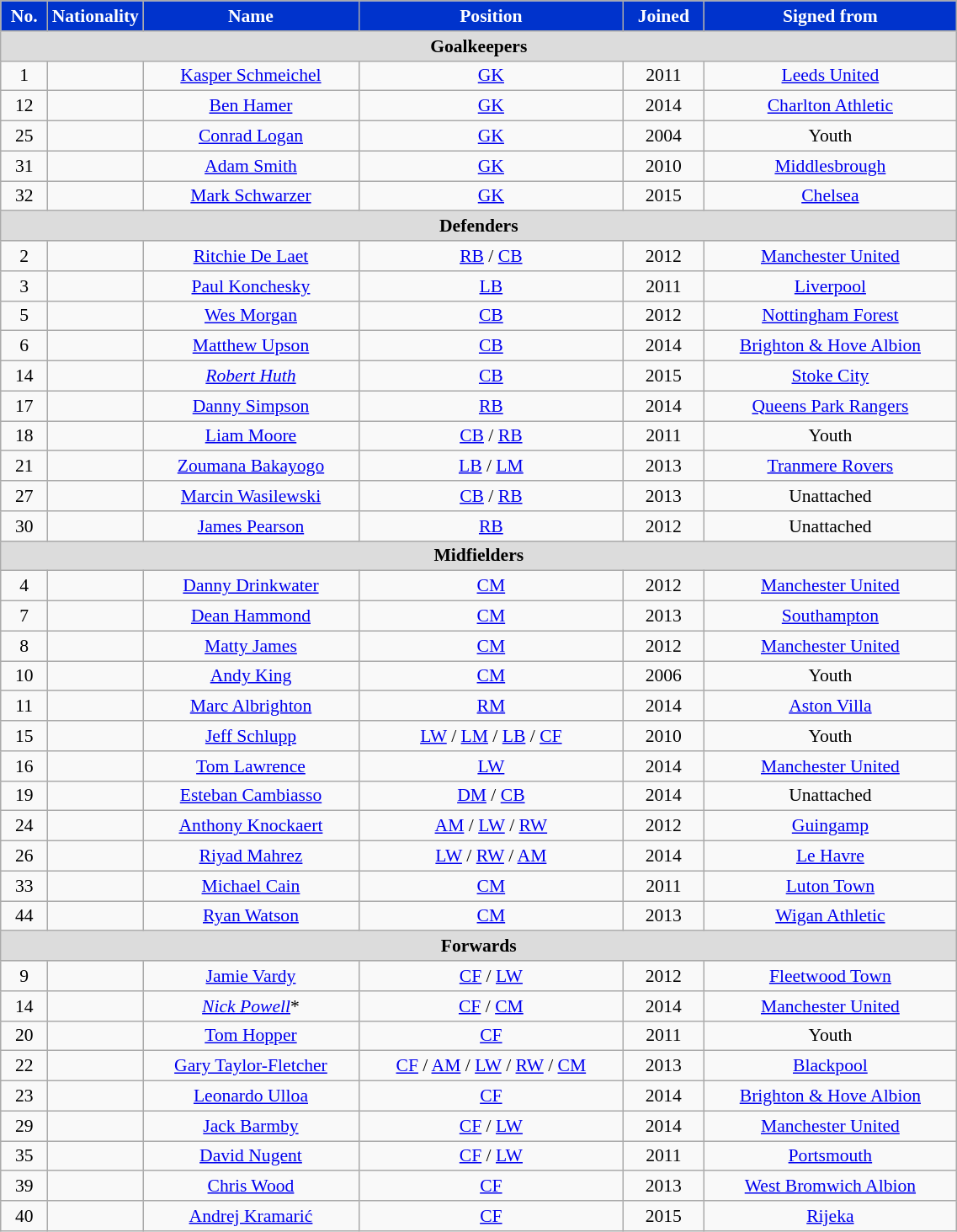<table class="wikitable" style="text-align:center; font-size:90%; width:60%">
<tr>
<th style="background:#03c; color:white;">No.</th>
<th style="background:#03c; color:white; width:55px;">Nationality</th>
<th style="background:#03c; color:white;">Name</th>
<th style="background:#03c; color:white;">Position</th>
<th style="background:#03c; color:white;">Joined</th>
<th style="background:#03c; color:white;">Signed from</th>
</tr>
<tr>
<th colspan="6"  style="background:#DCDCDC;">Goalkeepers</th>
</tr>
<tr>
<td>1</td>
<td></td>
<td><a href='#'>Kasper Schmeichel</a></td>
<td><a href='#'>GK</a></td>
<td>2011</td>
<td> <a href='#'>Leeds United</a></td>
</tr>
<tr>
<td>12</td>
<td></td>
<td><a href='#'>Ben Hamer</a></td>
<td><a href='#'>GK</a></td>
<td>2014</td>
<td> <a href='#'>Charlton Athletic</a></td>
</tr>
<tr>
<td>25</td>
<td></td>
<td><a href='#'>Conrad Logan</a></td>
<td><a href='#'>GK</a></td>
<td>2004</td>
<td>Youth</td>
</tr>
<tr>
<td>31</td>
<td></td>
<td><a href='#'>Adam Smith</a></td>
<td><a href='#'>GK</a></td>
<td>2010</td>
<td> <a href='#'>Middlesbrough</a></td>
</tr>
<tr>
<td>32</td>
<td></td>
<td><a href='#'>Mark Schwarzer</a></td>
<td><a href='#'>GK</a></td>
<td>2015</td>
<td> <a href='#'>Chelsea</a></td>
</tr>
<tr>
<th colspan="6"  style="background:#DCDCDC;">Defenders</th>
</tr>
<tr>
<td>2</td>
<td></td>
<td><a href='#'>Ritchie De Laet</a></td>
<td><a href='#'>RB</a> / <a href='#'>CB</a></td>
<td>2012</td>
<td> <a href='#'>Manchester United</a></td>
</tr>
<tr>
<td>3</td>
<td></td>
<td><a href='#'>Paul Konchesky</a></td>
<td><a href='#'>LB</a></td>
<td>2011</td>
<td> <a href='#'>Liverpool</a></td>
</tr>
<tr>
<td>5</td>
<td></td>
<td><a href='#'>Wes Morgan</a></td>
<td><a href='#'>CB</a></td>
<td>2012</td>
<td> <a href='#'>Nottingham Forest</a></td>
</tr>
<tr>
<td>6</td>
<td></td>
<td><a href='#'>Matthew Upson</a></td>
<td><a href='#'>CB</a></td>
<td>2014</td>
<td> <a href='#'>Brighton & Hove Albion</a></td>
</tr>
<tr>
<td>14</td>
<td></td>
<td><em><a href='#'>Robert Huth</a></em></td>
<td><a href='#'>CB</a></td>
<td>2015</td>
<td> <a href='#'>Stoke City</a></td>
</tr>
<tr>
<td>17</td>
<td></td>
<td><a href='#'>Danny Simpson</a></td>
<td><a href='#'>RB</a></td>
<td>2014</td>
<td> <a href='#'>Queens Park Rangers</a></td>
</tr>
<tr>
<td>18</td>
<td></td>
<td><a href='#'>Liam Moore</a></td>
<td><a href='#'>CB</a> / <a href='#'>RB</a></td>
<td>2011</td>
<td>Youth</td>
</tr>
<tr>
<td>21</td>
<td></td>
<td><a href='#'>Zoumana Bakayogo</a></td>
<td><a href='#'>LB</a> / <a href='#'>LM</a></td>
<td>2013</td>
<td> <a href='#'>Tranmere Rovers</a></td>
</tr>
<tr>
<td>27</td>
<td></td>
<td><a href='#'>Marcin Wasilewski</a></td>
<td><a href='#'>CB</a> / <a href='#'>RB</a></td>
<td>2013</td>
<td>Unattached</td>
</tr>
<tr>
<td>30</td>
<td></td>
<td><a href='#'>James Pearson</a></td>
<td><a href='#'>RB</a></td>
<td>2012</td>
<td>Unattached</td>
</tr>
<tr>
<th colspan="6"  style="background:#DCDCDC;">Midfielders</th>
</tr>
<tr>
<td>4</td>
<td></td>
<td><a href='#'>Danny Drinkwater</a></td>
<td><a href='#'>CM</a></td>
<td>2012</td>
<td> <a href='#'>Manchester United</a></td>
</tr>
<tr>
<td>7</td>
<td></td>
<td><a href='#'>Dean Hammond</a></td>
<td><a href='#'>CM</a></td>
<td>2013</td>
<td> <a href='#'>Southampton</a></td>
</tr>
<tr>
<td>8</td>
<td></td>
<td><a href='#'>Matty James</a></td>
<td><a href='#'>CM</a></td>
<td>2012</td>
<td> <a href='#'>Manchester United</a></td>
</tr>
<tr>
<td>10</td>
<td></td>
<td><a href='#'>Andy King</a></td>
<td><a href='#'>CM</a></td>
<td>2006</td>
<td>Youth</td>
</tr>
<tr>
<td>11</td>
<td></td>
<td><a href='#'>Marc Albrighton</a></td>
<td><a href='#'>RM</a></td>
<td>2014</td>
<td> <a href='#'>Aston Villa</a></td>
</tr>
<tr>
<td>15</td>
<td></td>
<td><a href='#'>Jeff Schlupp</a></td>
<td><a href='#'>LW</a> / <a href='#'>LM</a> / <a href='#'>LB</a> / <a href='#'>CF</a></td>
<td>2010</td>
<td>Youth</td>
</tr>
<tr>
<td>16</td>
<td></td>
<td><a href='#'>Tom Lawrence</a></td>
<td><a href='#'>LW</a></td>
<td>2014</td>
<td> <a href='#'>Manchester United</a></td>
</tr>
<tr>
<td>19</td>
<td></td>
<td><a href='#'>Esteban Cambiasso</a></td>
<td><a href='#'>DM</a> / <a href='#'>CB</a></td>
<td>2014</td>
<td>Unattached</td>
</tr>
<tr>
<td>24</td>
<td></td>
<td><a href='#'>Anthony Knockaert</a></td>
<td><a href='#'>AM</a> / <a href='#'>LW</a> / <a href='#'>RW</a></td>
<td>2012</td>
<td> <a href='#'>Guingamp</a></td>
</tr>
<tr>
<td>26</td>
<td></td>
<td><a href='#'>Riyad Mahrez</a></td>
<td><a href='#'>LW</a> / <a href='#'>RW</a> / <a href='#'>AM</a></td>
<td>2014</td>
<td> <a href='#'>Le Havre</a></td>
</tr>
<tr>
<td>33</td>
<td></td>
<td><a href='#'>Michael Cain</a></td>
<td><a href='#'>CM</a></td>
<td>2011</td>
<td> <a href='#'>Luton Town</a></td>
</tr>
<tr>
<td>44</td>
<td></td>
<td><a href='#'>Ryan Watson</a></td>
<td><a href='#'>CM</a></td>
<td>2013</td>
<td> <a href='#'>Wigan Athletic</a></td>
</tr>
<tr>
<th colspan="6"  style="background:#DCDCDC;">Forwards</th>
</tr>
<tr>
<td>9</td>
<td></td>
<td><a href='#'>Jamie Vardy</a></td>
<td><a href='#'>CF</a> / <a href='#'>LW</a></td>
<td>2012</td>
<td> <a href='#'>Fleetwood Town</a></td>
</tr>
<tr>
<td>14</td>
<td></td>
<td><em><a href='#'>Nick Powell</a></em>*</td>
<td><a href='#'>CF</a> / <a href='#'>CM</a></td>
<td>2014</td>
<td> <a href='#'>Manchester United</a></td>
</tr>
<tr>
<td>20</td>
<td></td>
<td><a href='#'>Tom Hopper</a></td>
<td><a href='#'>CF</a></td>
<td>2011</td>
<td>Youth</td>
</tr>
<tr>
<td>22</td>
<td></td>
<td><a href='#'>Gary Taylor-Fletcher</a></td>
<td><a href='#'>CF</a> / <a href='#'>AM</a> / <a href='#'>LW</a> / <a href='#'>RW</a> / <a href='#'>CM</a></td>
<td>2013</td>
<td> <a href='#'>Blackpool</a></td>
</tr>
<tr>
<td>23</td>
<td></td>
<td><a href='#'>Leonardo Ulloa</a></td>
<td><a href='#'>CF</a></td>
<td>2014</td>
<td> <a href='#'>Brighton & Hove Albion</a></td>
</tr>
<tr>
<td>29</td>
<td></td>
<td><a href='#'>Jack Barmby</a></td>
<td><a href='#'>CF</a> / <a href='#'>LW</a></td>
<td>2014</td>
<td> <a href='#'>Manchester United</a></td>
</tr>
<tr>
<td>35</td>
<td></td>
<td><a href='#'>David Nugent</a></td>
<td><a href='#'>CF</a> / <a href='#'>LW</a></td>
<td>2011</td>
<td> <a href='#'>Portsmouth</a></td>
</tr>
<tr>
<td>39</td>
<td></td>
<td><a href='#'>Chris Wood</a></td>
<td><a href='#'>CF</a></td>
<td>2013</td>
<td> <a href='#'>West Bromwich Albion</a></td>
</tr>
<tr>
<td>40</td>
<td></td>
<td><a href='#'>Andrej Kramarić</a></td>
<td><a href='#'>CF</a></td>
<td>2015</td>
<td> <a href='#'>Rijeka</a></td>
</tr>
</table>
